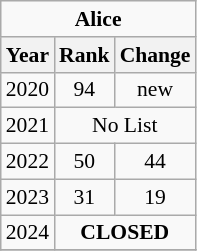<table class="wikitable" style="font-size: 90%; text-align: center;">
<tr>
<td colspan="3"><strong>Alice</strong></td>
</tr>
<tr>
<th>Year</th>
<th>Rank</th>
<th>Change</th>
</tr>
<tr>
<td>2020</td>
<td>94</td>
<td>new</td>
</tr>
<tr>
<td>2021</td>
<td colspan="2">No List</td>
</tr>
<tr>
<td>2022</td>
<td>50</td>
<td> 44</td>
</tr>
<tr>
<td>2023</td>
<td>31</td>
<td> 19</td>
</tr>
<tr>
<td>2024</td>
<td colspan="2"><strong>CLOSED</strong></td>
</tr>
<tr>
</tr>
</table>
